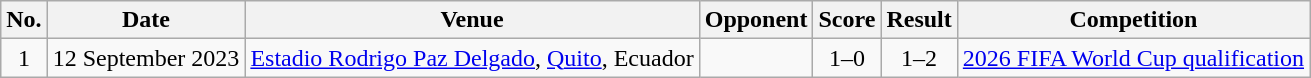<table class="wikitable sortable">
<tr>
<th scope="col">No.</th>
<th scope="col">Date</th>
<th scope="col">Venue</th>
<th scope="col">Opponent</th>
<th scope="col">Score</th>
<th scope="col">Result</th>
<th scope="col">Competition</th>
</tr>
<tr>
<td align="center">1</td>
<td>12 September 2023</td>
<td><a href='#'>Estadio Rodrigo Paz Delgado</a>, <a href='#'>Quito</a>, Ecuador</td>
<td></td>
<td align="center">1–0</td>
<td align="center">1–2</td>
<td><a href='#'>2026 FIFA World Cup qualification</a></td>
</tr>
</table>
